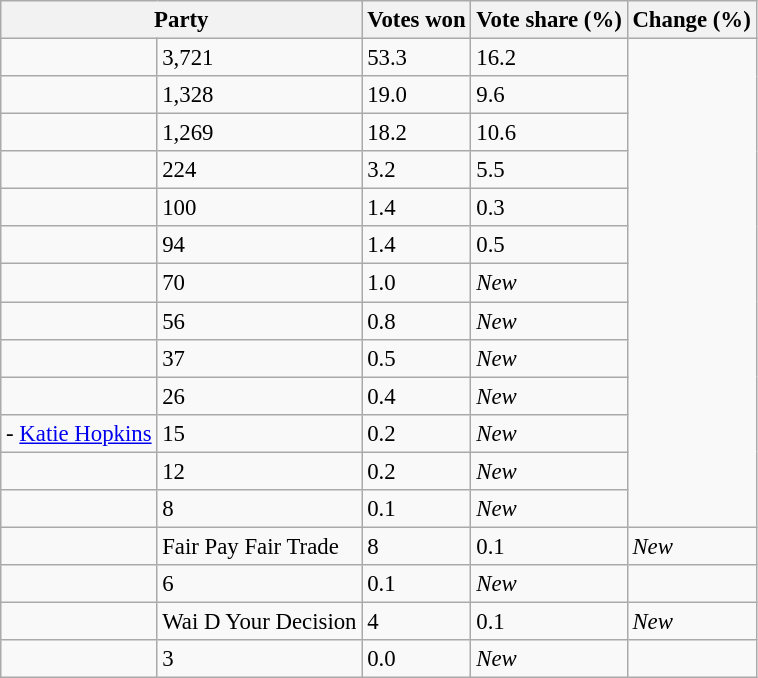<table class="wikitable sortable" style="font-size:95%">
<tr>
<th colspan="2">Party</th>
<th>Votes won</th>
<th>Vote share (%)</th>
<th>Change (%)</th>
</tr>
<tr>
<td></td>
<td>3,721</td>
<td>53.3</td>
<td> 16.2</td>
</tr>
<tr>
<td></td>
<td>1,328</td>
<td>19.0</td>
<td> 9.6</td>
</tr>
<tr>
<td></td>
<td>1,269</td>
<td>18.2</td>
<td> 10.6</td>
</tr>
<tr>
<td></td>
<td>224</td>
<td>3.2</td>
<td> 5.5</td>
</tr>
<tr>
<td></td>
<td>100</td>
<td>1.4</td>
<td> 0.3</td>
</tr>
<tr>
<td></td>
<td>94</td>
<td>1.4</td>
<td> 0.5</td>
</tr>
<tr>
<td></td>
<td>70</td>
<td>1.0</td>
<td><em>New</em></td>
</tr>
<tr>
<td></td>
<td>56</td>
<td>0.8</td>
<td><em>New</em></td>
</tr>
<tr>
<td></td>
<td>37</td>
<td>0.5</td>
<td><em>New</em></td>
</tr>
<tr>
<td></td>
<td>26</td>
<td>0.4</td>
<td><em>New</em></td>
</tr>
<tr>
<td> - <a href='#'>Katie Hopkins</a></td>
<td>15</td>
<td>0.2</td>
<td><em>New</em></td>
</tr>
<tr>
<td></td>
<td>12</td>
<td>0.2</td>
<td><em>New</em></td>
</tr>
<tr>
<td></td>
<td>8</td>
<td>0.1</td>
<td><em>New</em></td>
</tr>
<tr>
<td></td>
<td>Fair Pay Fair Trade</td>
<td>8</td>
<td>0.1</td>
<td><em>New</em></td>
</tr>
<tr>
<td></td>
<td>6</td>
<td>0.1</td>
<td><em>New</em></td>
</tr>
<tr>
<td></td>
<td>Wai D Your Decision</td>
<td>4</td>
<td>0.1</td>
<td><em>New</em></td>
</tr>
<tr>
<td></td>
<td>3</td>
<td>0.0</td>
<td><em>New</em></td>
</tr>
</table>
